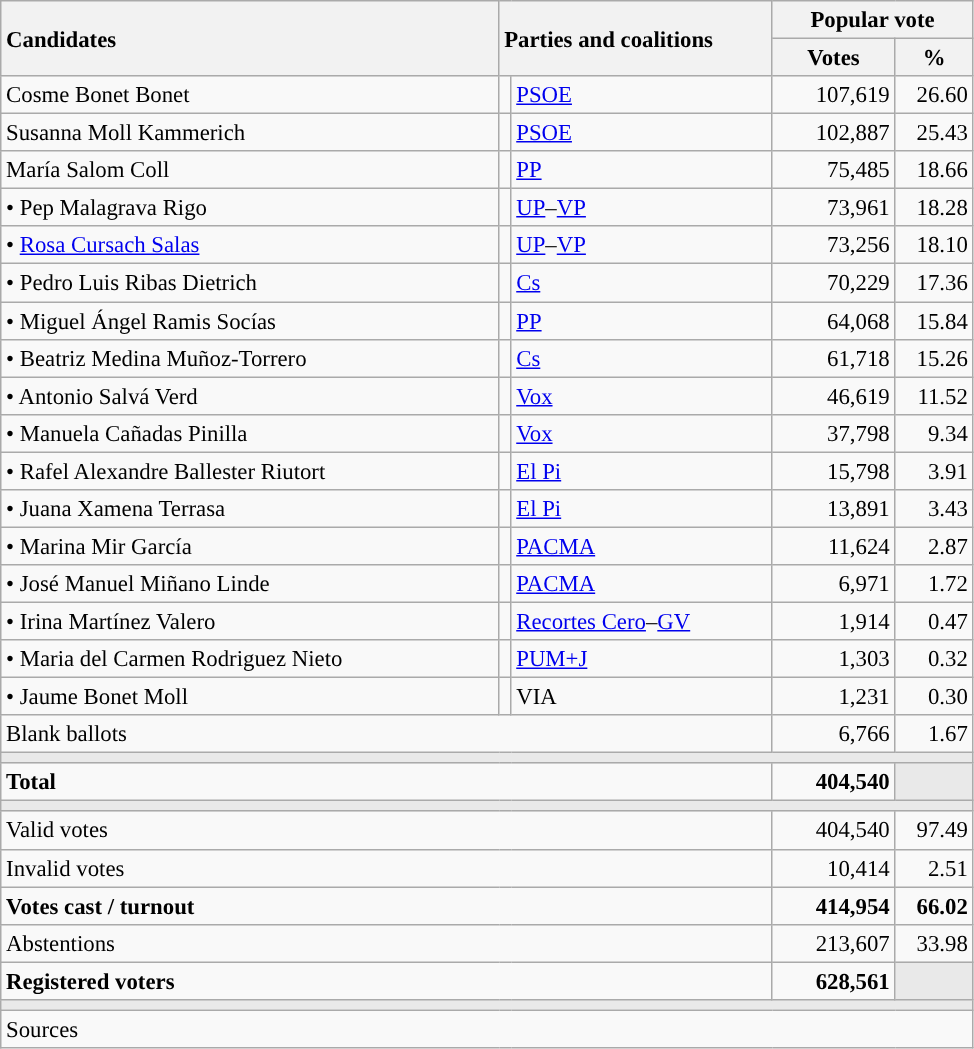<table class="wikitable" style="text-align:right; font-size:95%;">
<tr>
<th style="text-align:left;" rowspan="2" width="325">Candidates</th>
<th style="text-align:left;" rowspan="2" colspan="2" width="175">Parties and coalitions</th>
<th colspan="2">Popular vote</th>
</tr>
<tr>
<th width="75">Votes</th>
<th width="45">%</th>
</tr>
<tr>
<td align="left"> Cosme Bonet Bonet</td>
<td width="1" style="color:inherit;background:"></td>
<td align="left"><a href='#'>PSOE</a></td>
<td>107,619</td>
<td>26.60</td>
</tr>
<tr>
<td align="left"> Susanna Moll Kammerich</td>
<td style="color:inherit;background:"></td>
<td align="left"><a href='#'>PSOE</a></td>
<td>102,887</td>
<td>25.43</td>
</tr>
<tr>
<td align="left"> María Salom Coll</td>
<td style="color:inherit;background:"></td>
<td align="left"><a href='#'>PP</a></td>
<td>75,485</td>
<td>18.66</td>
</tr>
<tr>
<td align="left">• Pep Malagrava Rigo</td>
<td style="color:inherit;background:"></td>
<td align="left"><a href='#'>UP</a>–<a href='#'>VP</a></td>
<td>73,961</td>
<td>18.28</td>
</tr>
<tr>
<td align="left">• <a href='#'>Rosa Cursach Salas</a></td>
<td style="color:inherit;background:"></td>
<td align="left"><a href='#'>UP</a>–<a href='#'>VP</a></td>
<td>73,256</td>
<td>18.10</td>
</tr>
<tr>
<td align="left">• Pedro Luis Ribas Dietrich</td>
<td style="color:inherit;background:"></td>
<td align="left"><a href='#'>Cs</a></td>
<td>70,229</td>
<td>17.36</td>
</tr>
<tr>
<td align="left">• Miguel Ángel Ramis Socías</td>
<td style="color:inherit;background:"></td>
<td align="left"><a href='#'>PP</a></td>
<td>64,068</td>
<td>15.84</td>
</tr>
<tr>
<td align="left">• Beatriz Medina Muñoz-Torrero</td>
<td style="color:inherit;background:"></td>
<td align="left"><a href='#'>Cs</a></td>
<td>61,718</td>
<td>15.26</td>
</tr>
<tr>
<td align="left">• Antonio Salvá Verd</td>
<td style="color:inherit;background:"></td>
<td align="left"><a href='#'>Vox</a></td>
<td>46,619</td>
<td>11.52</td>
</tr>
<tr>
<td align="left">• Manuela Cañadas Pinilla</td>
<td style="color:inherit;background:"></td>
<td align="left"><a href='#'>Vox</a></td>
<td>37,798</td>
<td>9.34</td>
</tr>
<tr>
<td align="left">• Rafel Alexandre Ballester Riutort</td>
<td style="color:inherit;background:"></td>
<td align="left"><a href='#'>El Pi</a></td>
<td>15,798</td>
<td>3.91</td>
</tr>
<tr>
<td align="left">• Juana Xamena Terrasa</td>
<td style="color:inherit;background:"></td>
<td align="left"><a href='#'>El Pi</a></td>
<td>13,891</td>
<td>3.43</td>
</tr>
<tr>
<td align="left">• Marina Mir García</td>
<td style="color:inherit;background:"></td>
<td align="left"><a href='#'>PACMA</a></td>
<td>11,624</td>
<td>2.87</td>
</tr>
<tr>
<td align="left">• José Manuel Miñano Linde</td>
<td style="color:inherit;background:"></td>
<td align="left"><a href='#'>PACMA</a></td>
<td>6,971</td>
<td>1.72</td>
</tr>
<tr>
<td align="left">• Irina Martínez Valero</td>
<td style="color:inherit;background:"></td>
<td align="left"><a href='#'>Recortes Cero</a>–<a href='#'>GV</a></td>
<td>1,914</td>
<td>0.47</td>
</tr>
<tr>
<td align="left">• Maria del Carmen Rodriguez Nieto</td>
<td style="color:inherit;background:"></td>
<td align="left"><a href='#'>PUM+J</a></td>
<td>1,303</td>
<td>0.32</td>
</tr>
<tr>
<td align="left">• Jaume Bonet Moll</td>
<td style="color:inherit;background:"></td>
<td align="left">VIA</td>
<td>1,231</td>
<td>0.30</td>
</tr>
<tr>
<td align="left" colspan="3">Blank ballots</td>
<td>6,766</td>
<td>1.67</td>
</tr>
<tr>
<td colspan="5" bgcolor="#E9E9E9"></td>
</tr>
<tr style="font-weight:bold;">
<td align="left" colspan="3">Total</td>
<td>404,540</td>
<td bgcolor="#E9E9E9"></td>
</tr>
<tr>
<td colspan="5" bgcolor="#E9E9E9"></td>
</tr>
<tr>
<td align="left" colspan="3">Valid votes</td>
<td>404,540</td>
<td>97.49</td>
</tr>
<tr>
<td align="left" colspan="3">Invalid votes</td>
<td>10,414</td>
<td>2.51</td>
</tr>
<tr style="font-weight:bold;">
<td align="left" colspan="3">Votes cast / turnout</td>
<td>414,954</td>
<td>66.02</td>
</tr>
<tr>
<td align="left" colspan="3">Abstentions</td>
<td>213,607</td>
<td>33.98</td>
</tr>
<tr style="font-weight:bold;">
<td align="left" colspan="3">Registered voters</td>
<td>628,561</td>
<td bgcolor="#E9E9E9"></td>
</tr>
<tr>
<td colspan="5" bgcolor="#E9E9E9"></td>
</tr>
<tr>
<td align="left" colspan="5">Sources</td>
</tr>
</table>
